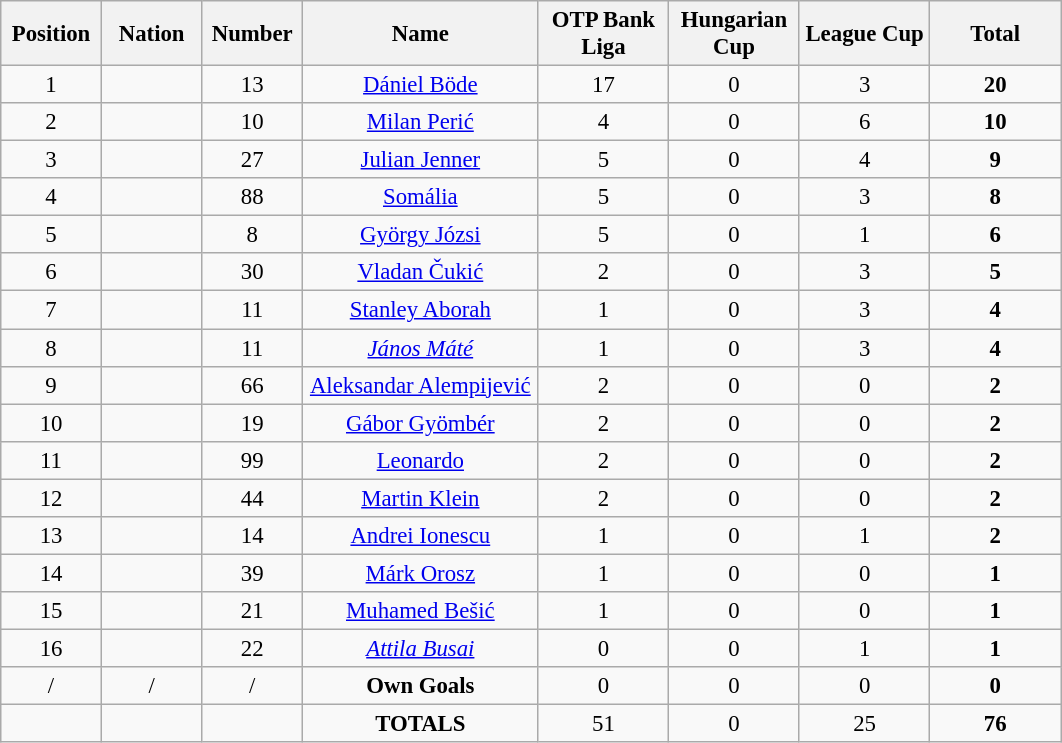<table class="wikitable" style="font-size: 95%; text-align: center;">
<tr>
<th width=60>Position</th>
<th width=60>Nation</th>
<th width=60>Number</th>
<th width=150>Name</th>
<th width=80>OTP Bank Liga</th>
<th width=80>Hungarian Cup</th>
<th width=80>League Cup</th>
<th width=80>Total</th>
</tr>
<tr>
<td>1</td>
<td></td>
<td>13</td>
<td><a href='#'>Dániel Böde</a></td>
<td>17</td>
<td>0</td>
<td>3</td>
<td><strong>20</strong></td>
</tr>
<tr>
<td>2</td>
<td></td>
<td>10</td>
<td><a href='#'>Milan Perić</a></td>
<td>4</td>
<td>0</td>
<td>6</td>
<td><strong>10</strong></td>
</tr>
<tr>
<td>3</td>
<td></td>
<td>27</td>
<td><a href='#'>Julian Jenner</a></td>
<td>5</td>
<td>0</td>
<td>4</td>
<td><strong>9</strong></td>
</tr>
<tr>
<td>4</td>
<td></td>
<td>88</td>
<td><a href='#'>Somália</a></td>
<td>5</td>
<td>0</td>
<td>3</td>
<td><strong>8</strong></td>
</tr>
<tr>
<td>5</td>
<td></td>
<td>8</td>
<td><a href='#'>György Józsi</a></td>
<td>5</td>
<td>0</td>
<td>1</td>
<td><strong>6</strong></td>
</tr>
<tr>
<td>6</td>
<td></td>
<td>30</td>
<td><a href='#'>Vladan Čukić</a></td>
<td>2</td>
<td>0</td>
<td>3</td>
<td><strong>5</strong></td>
</tr>
<tr>
<td>7</td>
<td></td>
<td>11</td>
<td><a href='#'>Stanley Aborah</a></td>
<td>1</td>
<td>0</td>
<td>3</td>
<td><strong>4</strong></td>
</tr>
<tr>
<td>8</td>
<td></td>
<td>11</td>
<td><em><a href='#'>János Máté</a></em></td>
<td>1</td>
<td>0</td>
<td>3</td>
<td><strong>4</strong></td>
</tr>
<tr>
<td>9</td>
<td></td>
<td>66</td>
<td><a href='#'>Aleksandar Alempijević</a></td>
<td>2</td>
<td>0</td>
<td>0</td>
<td><strong>2</strong></td>
</tr>
<tr>
<td>10</td>
<td></td>
<td>19</td>
<td><a href='#'>Gábor Gyömbér</a></td>
<td>2</td>
<td>0</td>
<td>0</td>
<td><strong>2</strong></td>
</tr>
<tr>
<td>11</td>
<td></td>
<td>99</td>
<td><a href='#'>Leonardo</a></td>
<td>2</td>
<td>0</td>
<td>0</td>
<td><strong>2</strong></td>
</tr>
<tr>
<td>12</td>
<td></td>
<td>44</td>
<td><a href='#'>Martin Klein</a></td>
<td>2</td>
<td>0</td>
<td>0</td>
<td><strong>2</strong></td>
</tr>
<tr>
<td>13</td>
<td></td>
<td>14</td>
<td><a href='#'>Andrei Ionescu</a></td>
<td>1</td>
<td>0</td>
<td>1</td>
<td><strong>2</strong></td>
</tr>
<tr>
<td>14</td>
<td></td>
<td>39</td>
<td><a href='#'>Márk Orosz</a></td>
<td>1</td>
<td>0</td>
<td>0</td>
<td><strong>1</strong></td>
</tr>
<tr>
<td>15</td>
<td></td>
<td>21</td>
<td><a href='#'>Muhamed Bešić</a></td>
<td>1</td>
<td>0</td>
<td>0</td>
<td><strong>1</strong></td>
</tr>
<tr>
<td>16</td>
<td></td>
<td>22</td>
<td><em><a href='#'>Attila Busai</a></em></td>
<td>0</td>
<td>0</td>
<td>1</td>
<td><strong>1</strong></td>
</tr>
<tr>
<td>/</td>
<td>/</td>
<td>/</td>
<td><strong>Own Goals</strong></td>
<td>0</td>
<td>0</td>
<td>0</td>
<td><strong>0</strong></td>
</tr>
<tr>
<td></td>
<td></td>
<td></td>
<td><strong>TOTALS</strong></td>
<td>51</td>
<td>0</td>
<td>25</td>
<td><strong>76</strong></td>
</tr>
</table>
